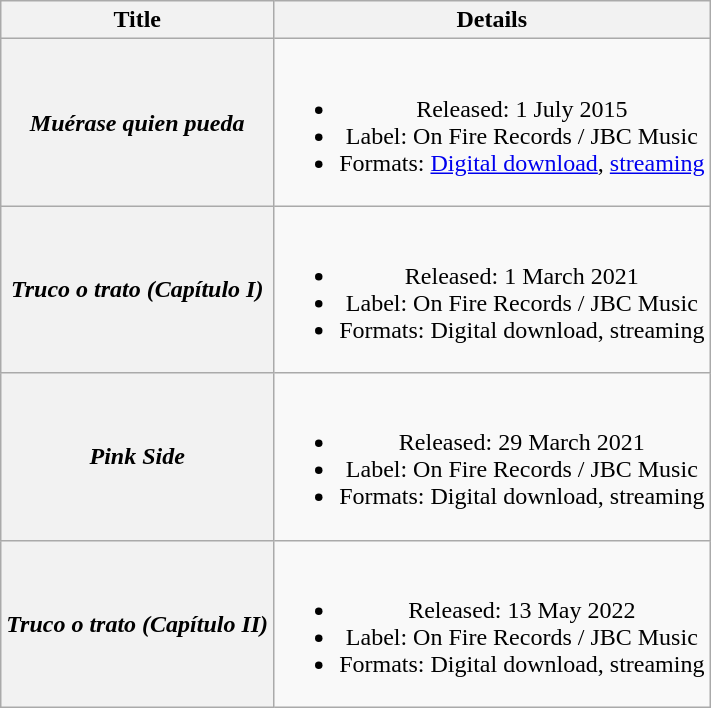<table class="wikitable plainrowheaders" style="text-align:center;" border="1">
<tr>
<th scope="col">Title</th>
<th scope="col">Details</th>
</tr>
<tr>
<th scope="row"><em>Muérase quien pueda</em></th>
<td><br><ul><li>Released: 1 July 2015</li><li>Label: On Fire Records / JBC Music</li><li>Formats: <a href='#'>Digital download</a>, <a href='#'>streaming</a></li></ul></td>
</tr>
<tr>
<th scope="row"><em>Truco o trato (Capítulo I)</em></th>
<td><br><ul><li>Released: 1 March 2021</li><li>Label: On Fire Records / JBC Music</li><li>Formats: Digital download, streaming</li></ul></td>
</tr>
<tr>
<th scope="row"><em>Pink Side</em></th>
<td><br><ul><li>Released: 29 March 2021</li><li>Label: On Fire Records / JBC Music</li><li>Formats: Digital download, streaming</li></ul></td>
</tr>
<tr>
<th scope="row"><em>Truco o trato (Capítulo II)</em></th>
<td><br><ul><li>Released: 13 May 2022</li><li>Label: On Fire Records / JBC Music</li><li>Formats: Digital download, streaming</li></ul></td>
</tr>
</table>
